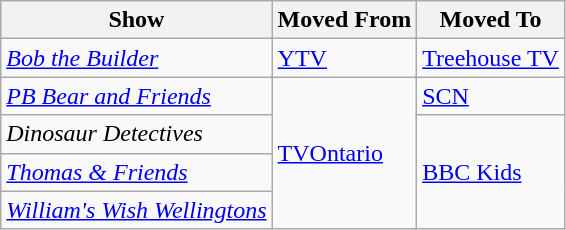<table class="wikitable">
<tr ">
<th>Show</th>
<th>Moved From</th>
<th>Moved To</th>
</tr>
<tr>
<td><em><a href='#'>Bob the Builder</a></em></td>
<td><a href='#'>YTV</a></td>
<td><a href='#'>Treehouse TV</a></td>
</tr>
<tr>
<td><em><a href='#'>PB Bear and Friends</a></em></td>
<td rowspan="4"><a href='#'>TVOntario</a></td>
<td><a href='#'>SCN</a></td>
</tr>
<tr>
<td><em>Dinosaur Detectives</em></td>
<td rowspan="3"><a href='#'>BBC Kids</a></td>
</tr>
<tr>
<td><em><a href='#'>Thomas & Friends</a></em></td>
</tr>
<tr>
<td><em><a href='#'>William's Wish Wellingtons</a></em></td>
</tr>
</table>
